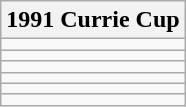<table class="wikitable">
<tr>
<th>1991 Currie Cup</th>
</tr>
<tr>
<td></td>
</tr>
<tr>
<td></td>
</tr>
<tr>
<td></td>
</tr>
<tr>
<td></td>
</tr>
<tr>
<td></td>
</tr>
<tr>
<td></td>
</tr>
</table>
